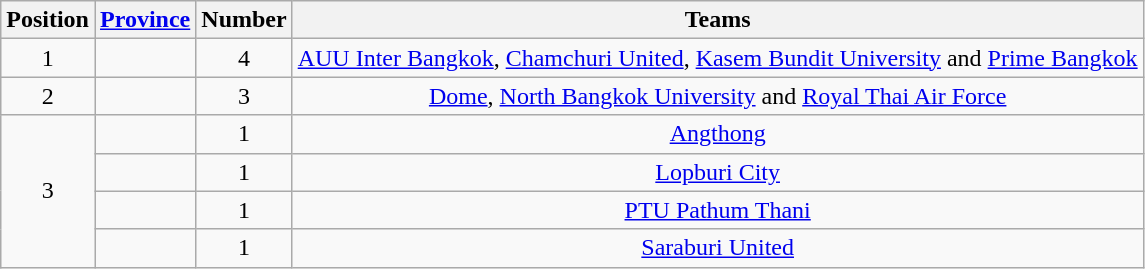<table class="wikitable">
<tr>
<th>Position</th>
<th><a href='#'>Province</a></th>
<th>Number</th>
<th>Teams</th>
</tr>
<tr>
<td align=center rowspan="1">1</td>
<td></td>
<td align=center>4</td>
<td align=center><a href='#'>AUU Inter Bangkok</a>, <a href='#'>Chamchuri United</a>, <a href='#'>Kasem Bundit University</a> and <a href='#'>Prime Bangkok</a></td>
</tr>
<tr>
<td align=center rowspan="1">2</td>
<td></td>
<td align=center>3</td>
<td align=center><a href='#'>Dome</a>, <a href='#'>North Bangkok University</a> and <a href='#'>Royal Thai Air Force</a></td>
</tr>
<tr>
<td align=center rowspan="4">3</td>
<td></td>
<td align=center>1</td>
<td align=center><a href='#'>Angthong</a></td>
</tr>
<tr>
<td></td>
<td align=center>1</td>
<td align=center><a href='#'>Lopburi City</a></td>
</tr>
<tr>
<td></td>
<td align=center>1</td>
<td align=center><a href='#'>PTU Pathum Thani</a></td>
</tr>
<tr>
<td></td>
<td align=center>1</td>
<td align=center><a href='#'>Saraburi United</a></td>
</tr>
</table>
